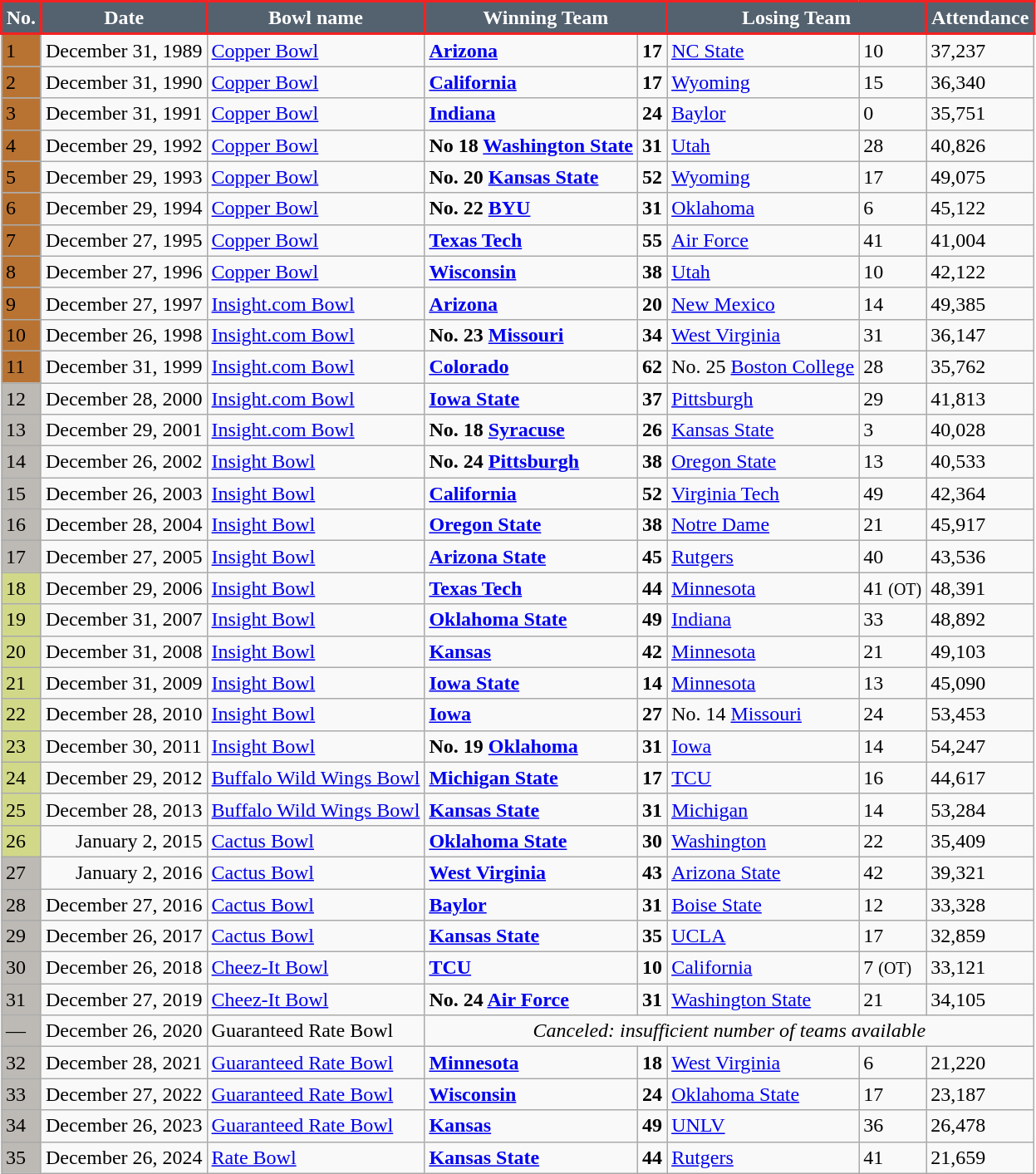<table class="wikitable">
<tr>
<th style="background:#54626F; color:#FFFFFF; border: 2px solid #F32121;">No.</th>
<th style="background:#54626F; color:#FFFFFF; border: 2px solid #F32121;">Date</th>
<th style="background:#54626F; color:#FFFFFF; border: 2px solid #F32121;">Bowl name</th>
<th style="background:#54626F; color:#FFFFFF; border: 2px solid #F32121;" colspan="2">Winning Team</th>
<th style="background:#54626F; color:#FFFFFF; border: 2px solid #F32121;" colspan="2">Losing Team</th>
<th style="background:#54626F; color:#FFFFFF; border: 2px solid #F32121;">Attendance</th>
</tr>
<tr>
<td style="background: #b87333;">1</td>
<td>December 31, 1989</td>
<td><a href='#'>Copper Bowl</a></td>
<td><strong><a href='#'>Arizona</a></strong></td>
<td><strong>17</strong></td>
<td><a href='#'>NC State</a></td>
<td>10</td>
<td>37,237</td>
</tr>
<tr>
<td style="background: #b87333;">2</td>
<td>December 31, 1990</td>
<td><a href='#'>Copper Bowl</a></td>
<td><strong><a href='#'>California</a></strong></td>
<td><strong>17</strong></td>
<td><a href='#'>Wyoming</a></td>
<td>15</td>
<td>36,340</td>
</tr>
<tr>
<td style="background: #b87333;">3</td>
<td>December 31, 1991</td>
<td><a href='#'>Copper Bowl</a></td>
<td><strong><a href='#'>Indiana</a></strong></td>
<td><strong>24</strong></td>
<td><a href='#'>Baylor</a></td>
<td>0</td>
<td>35,751</td>
</tr>
<tr>
<td style="background: #b87333;">4</td>
<td>December 29, 1992</td>
<td><a href='#'>Copper Bowl</a></td>
<td><strong>No 18 <a href='#'>Washington State</a></strong></td>
<td><strong>31</strong></td>
<td><a href='#'>Utah</a></td>
<td>28</td>
<td>40,826</td>
</tr>
<tr>
<td style="background: #b87333;">5</td>
<td>December 29, 1993</td>
<td><a href='#'>Copper Bowl</a></td>
<td><strong>No. 20 <a href='#'>Kansas State</a></strong></td>
<td><strong>52</strong></td>
<td><a href='#'>Wyoming</a></td>
<td>17</td>
<td>49,075</td>
</tr>
<tr>
<td style="background: #b87333;">6</td>
<td>December 29, 1994</td>
<td><a href='#'>Copper Bowl</a></td>
<td><strong>No. 22 <a href='#'>BYU</a></strong></td>
<td><strong>31</strong></td>
<td><a href='#'>Oklahoma</a></td>
<td>6</td>
<td>45,122</td>
</tr>
<tr>
<td style="background: #b87333;">7</td>
<td>December 27, 1995</td>
<td><a href='#'>Copper Bowl</a></td>
<td><strong><a href='#'>Texas Tech</a></strong></td>
<td><strong>55</strong></td>
<td><a href='#'>Air Force</a></td>
<td>41</td>
<td>41,004</td>
</tr>
<tr>
<td style="background: #b87333;">8</td>
<td>December 27, 1996</td>
<td><a href='#'>Copper Bowl</a></td>
<td><strong><a href='#'>Wisconsin</a></strong></td>
<td><strong>38</strong></td>
<td><a href='#'>Utah</a></td>
<td>10</td>
<td>42,122</td>
</tr>
<tr>
<td style="background: #b87333;">9</td>
<td>December 27, 1997</td>
<td><a href='#'>Insight.com Bowl</a></td>
<td><strong><a href='#'>Arizona</a></strong></td>
<td><strong>20</strong></td>
<td><a href='#'>New Mexico</a></td>
<td>14</td>
<td>49,385</td>
</tr>
<tr>
<td style="background: #b87333;">10</td>
<td>December 26, 1998</td>
<td><a href='#'>Insight.com Bowl</a></td>
<td><strong>No. 23 <a href='#'>Missouri</a></strong></td>
<td><strong>34</strong></td>
<td><a href='#'>West Virginia</a></td>
<td>31</td>
<td>36,147</td>
</tr>
<tr>
<td style="background: #b87333;">11</td>
<td>December 31, 1999</td>
<td><a href='#'>Insight.com Bowl</a></td>
<td><strong><a href='#'>Colorado</a></strong></td>
<td><strong>62</strong></td>
<td>No. 25 <a href='#'>Boston College</a></td>
<td>28</td>
<td>35,762</td>
</tr>
<tr>
<td style="background: #bdbab5;">12</td>
<td>December 28, 2000</td>
<td><a href='#'>Insight.com Bowl</a></td>
<td><strong><a href='#'>Iowa State</a></strong></td>
<td><strong>37</strong></td>
<td><a href='#'>Pittsburgh</a></td>
<td>29</td>
<td>41,813</td>
</tr>
<tr>
<td style="background: #bdbab5;">13</td>
<td>December 29, 2001</td>
<td><a href='#'>Insight.com Bowl</a></td>
<td><strong>No. 18 <a href='#'>Syracuse</a></strong></td>
<td><strong>26</strong></td>
<td><a href='#'>Kansas State</a></td>
<td>3</td>
<td>40,028</td>
</tr>
<tr>
<td style="background: #bdbab5;">14</td>
<td>December 26, 2002</td>
<td><a href='#'>Insight Bowl</a></td>
<td><strong>No. 24 <a href='#'>Pittsburgh</a></strong></td>
<td><strong>38</strong></td>
<td><a href='#'>Oregon State</a></td>
<td>13</td>
<td>40,533</td>
</tr>
<tr>
<td style="background: #bdbab5;">15</td>
<td>December 26, 2003</td>
<td><a href='#'>Insight Bowl</a></td>
<td><strong><a href='#'>California</a></strong></td>
<td><strong>52</strong></td>
<td><a href='#'>Virginia Tech</a></td>
<td>49</td>
<td>42,364</td>
</tr>
<tr>
<td style="background: #bdbab5;">16</td>
<td>December 28, 2004</td>
<td><a href='#'>Insight Bowl</a></td>
<td><strong><a href='#'>Oregon State</a></strong></td>
<td><strong>38</strong></td>
<td><a href='#'>Notre Dame</a></td>
<td>21</td>
<td>45,917</td>
</tr>
<tr>
<td style="background: #bdbab5;">17</td>
<td>December 27, 2005</td>
<td><a href='#'>Insight Bowl</a></td>
<td><strong><a href='#'>Arizona State</a></strong></td>
<td><strong>45</strong></td>
<td><a href='#'>Rutgers</a></td>
<td>40</td>
<td>43,536</td>
</tr>
<tr>
<td style="background: #d1d988;">18</td>
<td>December 29, 2006</td>
<td><a href='#'>Insight Bowl</a></td>
<td><strong><a href='#'>Texas Tech</a></strong></td>
<td><strong>44</strong></td>
<td><a href='#'>Minnesota</a></td>
<td>41 <small>(OT)</small></td>
<td>48,391</td>
</tr>
<tr>
<td style="background: #d1d988;">19</td>
<td>December 31, 2007</td>
<td><a href='#'>Insight Bowl</a></td>
<td><strong><a href='#'>Oklahoma State</a></strong></td>
<td><strong>49</strong></td>
<td><a href='#'>Indiana</a></td>
<td>33</td>
<td>48,892</td>
</tr>
<tr>
<td style="background: #d1d988;">20</td>
<td>December 31, 2008</td>
<td><a href='#'>Insight Bowl</a></td>
<td><strong><a href='#'>Kansas</a></strong></td>
<td><strong>42</strong></td>
<td><a href='#'>Minnesota</a></td>
<td>21</td>
<td>49,103</td>
</tr>
<tr>
<td style="background: #d1d988;">21</td>
<td>December 31, 2009</td>
<td><a href='#'>Insight Bowl</a></td>
<td><strong><a href='#'>Iowa State</a></strong></td>
<td><strong>14</strong></td>
<td><a href='#'>Minnesota</a></td>
<td>13</td>
<td>45,090</td>
</tr>
<tr>
<td style="background: #d1d988;">22</td>
<td>December 28, 2010</td>
<td><a href='#'>Insight Bowl</a></td>
<td><strong><a href='#'>Iowa</a></strong></td>
<td><strong>27</strong></td>
<td>No. 14 <a href='#'>Missouri</a></td>
<td>24</td>
<td>53,453</td>
</tr>
<tr>
<td style="background: #d1d988;">23</td>
<td>December 30, 2011</td>
<td><a href='#'>Insight Bowl</a></td>
<td><strong>No. 19 <a href='#'>Oklahoma</a></strong></td>
<td><strong>31</strong></td>
<td><a href='#'>Iowa</a></td>
<td>14</td>
<td>54,247</td>
</tr>
<tr>
<td style="background: #d1d988;">24</td>
<td>December 29, 2012</td>
<td><a href='#'>Buffalo Wild Wings Bowl</a></td>
<td><strong><a href='#'>Michigan State</a></strong></td>
<td><strong>17</strong></td>
<td><a href='#'>TCU</a></td>
<td>16</td>
<td>44,617</td>
</tr>
<tr>
<td style="background: #d1d988;">25</td>
<td>December 28, 2013</td>
<td><a href='#'>Buffalo Wild Wings Bowl</a></td>
<td><strong><a href='#'>Kansas State</a></strong></td>
<td><strong>31</strong></td>
<td><a href='#'>Michigan</a></td>
<td>14</td>
<td>53,284</td>
</tr>
<tr>
<td style="background: #d1d988;">26</td>
<td align=right>January 2, 2015</td>
<td><a href='#'>Cactus Bowl</a></td>
<td><strong><a href='#'>Oklahoma State</a></strong></td>
<td><strong>30</strong></td>
<td><a href='#'>Washington</a></td>
<td>22</td>
<td>35,409</td>
</tr>
<tr>
<td style="background: #bdbab5;">27</td>
<td align=right>January 2, 2016</td>
<td><a href='#'>Cactus Bowl</a></td>
<td><strong><a href='#'>West Virginia</a></strong></td>
<td><strong>43</strong></td>
<td><a href='#'>Arizona State</a></td>
<td>42</td>
<td>39,321</td>
</tr>
<tr>
<td style="background: #bdbab5;">28</td>
<td>December 27, 2016</td>
<td><a href='#'>Cactus Bowl</a></td>
<td><strong><a href='#'>Baylor</a></strong></td>
<td><strong>31</strong></td>
<td><a href='#'>Boise State</a></td>
<td>12</td>
<td>33,328</td>
</tr>
<tr>
<td style="background: #bdbab5;">29</td>
<td>December 26, 2017</td>
<td><a href='#'>Cactus Bowl</a></td>
<td><strong><a href='#'>Kansas State</a></strong></td>
<td><strong>35</strong></td>
<td><a href='#'>UCLA</a></td>
<td>17</td>
<td>32,859</td>
</tr>
<tr>
<td style="background: #bdbab5;">30</td>
<td>December 26, 2018</td>
<td><a href='#'>Cheez-It Bowl</a></td>
<td><strong><a href='#'>TCU</a></strong></td>
<td><strong>10</strong></td>
<td><a href='#'>California</a></td>
<td>7 <small>(OT)</small></td>
<td>33,121</td>
</tr>
<tr>
<td style="background: #bdbab5;">31</td>
<td>December 27, 2019</td>
<td><a href='#'>Cheez-It Bowl</a></td>
<td><strong>No. 24 <a href='#'>Air Force</a></strong></td>
<td><strong>31</strong></td>
<td><a href='#'>Washington State</a></td>
<td>21</td>
<td>34,105</td>
</tr>
<tr>
<td style="background: #bdbab5;">—</td>
<td>December 26, 2020</td>
<td>Guaranteed Rate Bowl</td>
<td colspan=5 align=center><em>Canceled: insufficient number of teams available</em></td>
</tr>
<tr>
<td style="background: #bdbab5;">32</td>
<td>December 28, 2021</td>
<td><a href='#'>Guaranteed Rate Bowl</a></td>
<td><strong><a href='#'>Minnesota</a></strong></td>
<td><strong>18</strong></td>
<td><a href='#'>West Virginia</a></td>
<td>6</td>
<td>21,220</td>
</tr>
<tr>
<td style="background: #bdbab5;">33</td>
<td>December 27, 2022</td>
<td><a href='#'>Guaranteed Rate Bowl</a></td>
<td><strong><a href='#'>Wisconsin</a></strong></td>
<td><strong>24</strong></td>
<td><a href='#'>Oklahoma State</a></td>
<td>17</td>
<td>23,187</td>
</tr>
<tr>
<td style="background: #bdbab5;">34</td>
<td>December 26, 2023</td>
<td><a href='#'>Guaranteed Rate Bowl</a></td>
<td><strong><a href='#'>Kansas</a></strong></td>
<td><strong>49</strong></td>
<td><a href='#'>UNLV</a></td>
<td>36</td>
<td>26,478</td>
</tr>
<tr>
<td style="background: #bdbab5;">35</td>
<td>December 26, 2024</td>
<td><a href='#'>Rate Bowl</a></td>
<td><strong><a href='#'>Kansas State</a></strong></td>
<td><strong>44</strong></td>
<td><a href='#'>Rutgers</a></td>
<td>41</td>
<td>21,659</td>
</tr>
</table>
